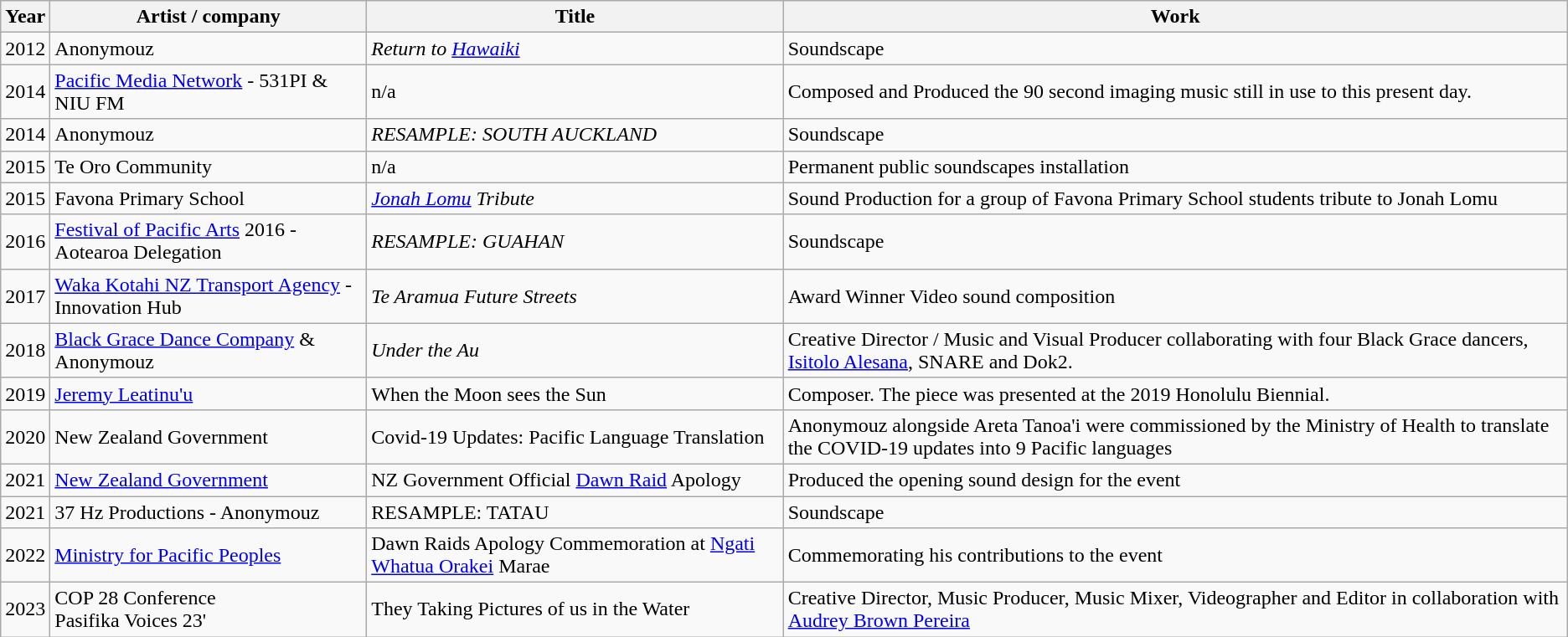<table class="wikitable">
<tr>
<th>Year</th>
<th>Artist / company</th>
<th>Title</th>
<th>Work</th>
</tr>
<tr>
<td>2012</td>
<td>Anonymouz</td>
<td><em>Return to <a href='#'>Hawaiki</a></em></td>
<td>Soundscape</td>
</tr>
<tr>
<td>2014</td>
<td><a href='#'>Pacific Media Network</a> - 531PI & NIU FM</td>
<td>n/a</td>
<td>Composed and Produced the 90 second imaging music still in use to this present day.</td>
</tr>
<tr>
<td>2014</td>
<td>Anonymouz</td>
<td><em>RESAMPLE: SOUTH AUCKLAND</em></td>
<td>Soundscape</td>
</tr>
<tr>
<td>2015</td>
<td>Te Oro Community</td>
<td>n/a</td>
<td>Permanent public soundscapes installation</td>
</tr>
<tr>
<td>2015</td>
<td>Favona Primary School</td>
<td><em><a href='#'>Jonah Lomu</a> Tribute</em></td>
<td>Sound Production for a group of Favona Primary School students tribute to Jonah Lomu</td>
</tr>
<tr>
<td>2016</td>
<td><a href='#'>Festival of Pacific Arts</a> 2016 - Aotearoa Delegation</td>
<td><em>RESAMPLE: GUAHAN</em></td>
<td>Soundscape</td>
</tr>
<tr>
<td>2017</td>
<td><a href='#'>Waka Kotahi NZ Transport Agency</a> - Innovation Hub</td>
<td><em>Te Aramua Future Streets</em></td>
<td>Award Winner Video sound composition</td>
</tr>
<tr>
<td>2018</td>
<td><a href='#'>Black Grace Dance Company</a> & Anonymouz</td>
<td><em>Under the Au<strong></td>
<td>Creative Director / Music and Visual Producer collaborating with four Black Grace dancers, <a href='#'>Isitolo Alesana</a>, SNARE and Dok2.</td>
</tr>
<tr>
<td>2019</td>
<td><a href='#'>Jeremy Leatinu'u</a></td>
<td></em>When the Moon sees the Sun<em></td>
<td>Composer. The piece was presented at the 2019 Honolulu Biennial.</td>
</tr>
<tr>
<td>2020</td>
<td>New Zealand Government</td>
<td></em>Covid-19 Updates: Pacific Language Translation<em></td>
<td>Anonymouz alongside Areta Tanoa'i were commissioned by the Ministry of Health to translate the COVID-19 updates into 9 Pacific languages</td>
</tr>
<tr>
<td>2021</td>
<td><a href='#'>New Zealand Government</a></td>
<td>NZ Government Official <a href='#'>Dawn Raid</a> Apology</td>
<td>Produced the opening sound design for the event</td>
</tr>
<tr>
<td>2021</td>
<td>37 Hz Productions - Anonymouz</td>
<td>RESAMPLE: TATAU</td>
<td>Soundscape</td>
</tr>
<tr>
<td>2022</td>
<td><a href='#'>Ministry for Pacific Peoples</a></td>
<td>Dawn Raids Apology Commemoration at <a href='#'>Ngati Whatua Orakei</a> Marae</td>
<td>Commemorating his contributions to the event</td>
</tr>
<tr>
<td>2023</td>
<td>COP 28 Conference<br>Pasifika Voices 23'</td>
<td></em>They Taking Pictures of us in the Water<em></td>
<td>Creative Director, Music Producer, Music Mixer, Videographer and Editor in collaboration with <a href='#'>Audrey Brown Pereira</a></td>
</tr>
</table>
